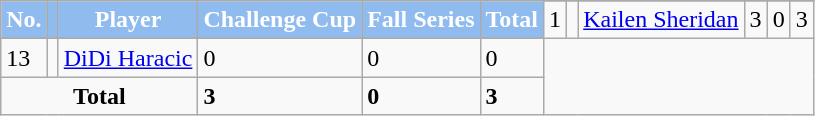<table class="wikitable sortable">
<tr>
<th rowspan="2" style="background:#90bbee; color:white;"><strong>No.</strong></th>
<th rowspan="2" style="background:#90bbee; color:white;"><strong></strong></th>
<th rowspan="2" style="background:#90bbee; color:white;"><strong>Player</strong></th>
<th rowspan="2" style="background:#90bbee; color:white;"><strong>Challenge Cup</strong></th>
<th rowspan="2" style="background:#90bbee; color:white;"><strong>Fall Series</strong></th>
<th rowspan="2" style="background:#90bbee; color:white;"><strong>Total</strong></th>
</tr>
<tr>
<td>1</td>
<td></td>
<td><a href='#'>Kailen Sheridan</a></td>
<td>3</td>
<td>0</td>
<td>3</td>
</tr>
<tr>
<td>13</td>
<td></td>
<td><a href='#'>DiDi Haracic</a></td>
<td>0</td>
<td>0</td>
<td>0</td>
</tr>
<tr>
<td colspan="3" style="text-align:center;"><strong>Total</strong></td>
<td><strong>3</strong></td>
<td><strong>0</strong></td>
<td><strong>3</strong></td>
</tr>
</table>
